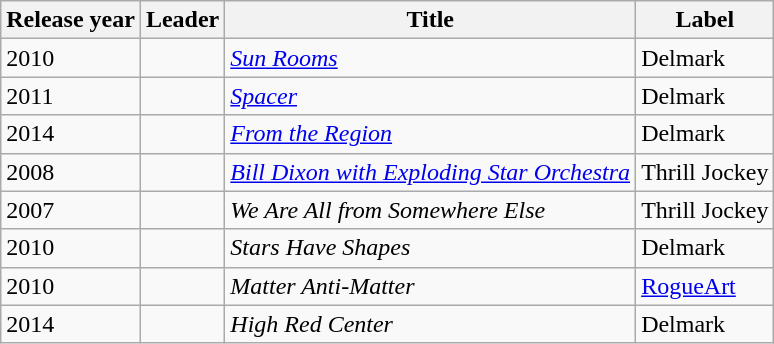<table class="wikitable sortable">
<tr>
<th>Release year</th>
<th>Leader</th>
<th>Title</th>
<th>Label</th>
</tr>
<tr>
<td>2010</td>
<td></td>
<td><em><a href='#'>Sun Rooms</a></em></td>
<td>Delmark</td>
</tr>
<tr>
<td>2011</td>
<td></td>
<td><em><a href='#'>Spacer</a></em></td>
<td>Delmark</td>
</tr>
<tr>
<td>2014</td>
<td></td>
<td><em><a href='#'>From the Region</a></em></td>
<td>Delmark</td>
</tr>
<tr>
<td>2008</td>
<td></td>
<td><em><a href='#'>Bill Dixon with Exploding Star Orchestra</a></em></td>
<td>Thrill Jockey</td>
</tr>
<tr>
<td>2007</td>
<td></td>
<td><em>We Are All from Somewhere Else</em></td>
<td>Thrill Jockey</td>
</tr>
<tr>
<td>2010</td>
<td></td>
<td><em>Stars Have Shapes</em></td>
<td>Delmark</td>
</tr>
<tr>
<td>2010</td>
<td></td>
<td><em>Matter Anti-Matter</em></td>
<td><a href='#'>RogueArt</a></td>
</tr>
<tr>
<td>2014</td>
<td></td>
<td><em>High Red Center</em></td>
<td>Delmark</td>
</tr>
</table>
